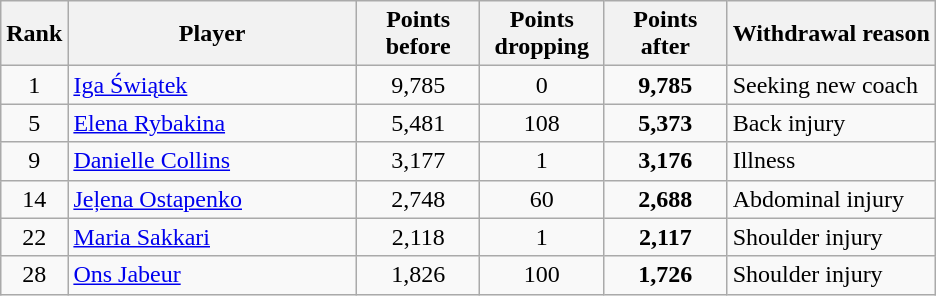<table class="wikitable sortable">
<tr>
<th>Rank</th>
<th style="width:185px;">Player</th>
<th style="width:75px;">Points before</th>
<th style="width:75px;">Points dropping</th>
<th style="width:75px;">Points after</th>
<th>Withdrawal reason</th>
</tr>
<tr>
<td style="text-align:center;">1</td>
<td> <a href='#'>Iga Świątek</a></td>
<td style="text-align:center;">9,785</td>
<td style="text-align:center;">0</td>
<td style="text-align:center;"><strong>9,785</strong></td>
<td>Seeking new coach</td>
</tr>
<tr>
<td style="text-align:center;">5</td>
<td> <a href='#'>Elena Rybakina</a></td>
<td style="text-align:center;">5,481</td>
<td style="text-align:center;">108</td>
<td style="text-align:center;"><strong>5,373</strong></td>
<td>Back injury</td>
</tr>
<tr>
<td style="text-align:center;">9</td>
<td> <a href='#'>Danielle Collins</a></td>
<td style="text-align:center;">3,177</td>
<td style="text-align:center;">1</td>
<td style="text-align:center;"><strong>3,176</strong></td>
<td>Illness</td>
</tr>
<tr>
<td style="text-align:center;">14</td>
<td> <a href='#'>Jeļena Ostapenko</a></td>
<td style="text-align:center;">2,748</td>
<td style="text-align:center;">60</td>
<td style="text-align:center;"><strong>2,688</strong></td>
<td>Abdominal injury</td>
</tr>
<tr>
<td style="text-align:center;">22</td>
<td> <a href='#'>Maria Sakkari</a></td>
<td style="text-align:center;">2,118</td>
<td style="text-align:center;">1</td>
<td style="text-align:center;"><strong>2,117</strong></td>
<td>Shoulder injury</td>
</tr>
<tr>
<td style="text-align:center;">28</td>
<td> <a href='#'>Ons Jabeur</a></td>
<td style="text-align:center;">1,826</td>
<td style="text-align:center;">100</td>
<td style="text-align:center;"><strong>1,726</strong></td>
<td>Shoulder injury</td>
</tr>
</table>
